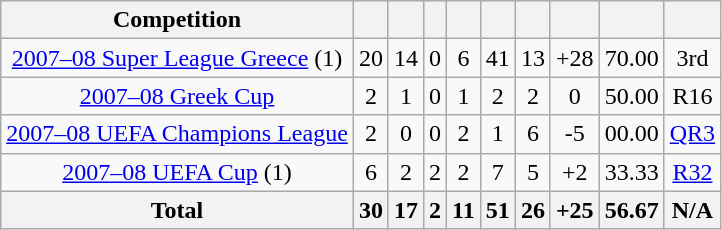<table class="wikitable" style="text-align:center">
<tr>
<th>Competition</th>
<th></th>
<th></th>
<th></th>
<th></th>
<th></th>
<th></th>
<th></th>
<th></th>
<th></th>
</tr>
<tr>
<td><a href='#'>2007–08 Super League Greece</a> (1)</td>
<td>20</td>
<td>14</td>
<td>0</td>
<td>6</td>
<td>41</td>
<td>13</td>
<td>+28</td>
<td>70.00</td>
<td>3rd</td>
</tr>
<tr>
<td><a href='#'>2007–08 Greek Cup</a></td>
<td>2</td>
<td>1</td>
<td>0</td>
<td>1</td>
<td>2</td>
<td>2</td>
<td>0</td>
<td>50.00</td>
<td>R16</td>
</tr>
<tr>
<td><a href='#'>2007–08 UEFA Champions League</a></td>
<td>2</td>
<td>0</td>
<td>0</td>
<td>2</td>
<td>1</td>
<td>6</td>
<td>-5</td>
<td>00.00</td>
<td><a href='#'>QR3</a></td>
</tr>
<tr>
<td><a href='#'>2007–08 UEFA Cup</a> (1)</td>
<td>6</td>
<td>2</td>
<td>2</td>
<td>2</td>
<td>7</td>
<td>5</td>
<td>+2</td>
<td>33.33</td>
<td><a href='#'>R32</a></td>
</tr>
<tr>
<th>Total</th>
<th>30</th>
<th>17</th>
<th>2</th>
<th>11</th>
<th>51</th>
<th>26</th>
<th>+25</th>
<th>56.67</th>
<th>N/A</th>
</tr>
</table>
